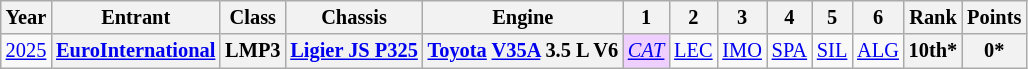<table class="wikitable" style="text-align:center; font-size:85%">
<tr>
<th>Year</th>
<th>Entrant</th>
<th>Class</th>
<th>Chassis</th>
<th>Engine</th>
<th>1</th>
<th>2</th>
<th>3</th>
<th>4</th>
<th>5</th>
<th>6</th>
<th>Rank</th>
<th>Points</th>
</tr>
<tr>
<td><a href='#'>2025</a></td>
<th><a href='#'>EuroInternational</a></th>
<th>LMP3</th>
<th><a href='#'>Ligier JS P325</a></th>
<th><a href='#'>Toyota</a> <a href='#'>V35A</a> 3.5 L V6</th>
<td style="background:#EFCFFF;"><em><a href='#'>CAT</a></em><br></td>
<td style="background:#;"><a href='#'>LEC</a><br></td>
<td style="background:#;"><a href='#'>IMO</a><br></td>
<td style="background:#;"><a href='#'>SPA</a><br></td>
<td style="background:#;"><a href='#'>SIL</a><br></td>
<td style="background:#;"><a href='#'>ALG</a><br></td>
<th style="background:#;">10th*</th>
<th style="background:#;">0*</th>
</tr>
</table>
